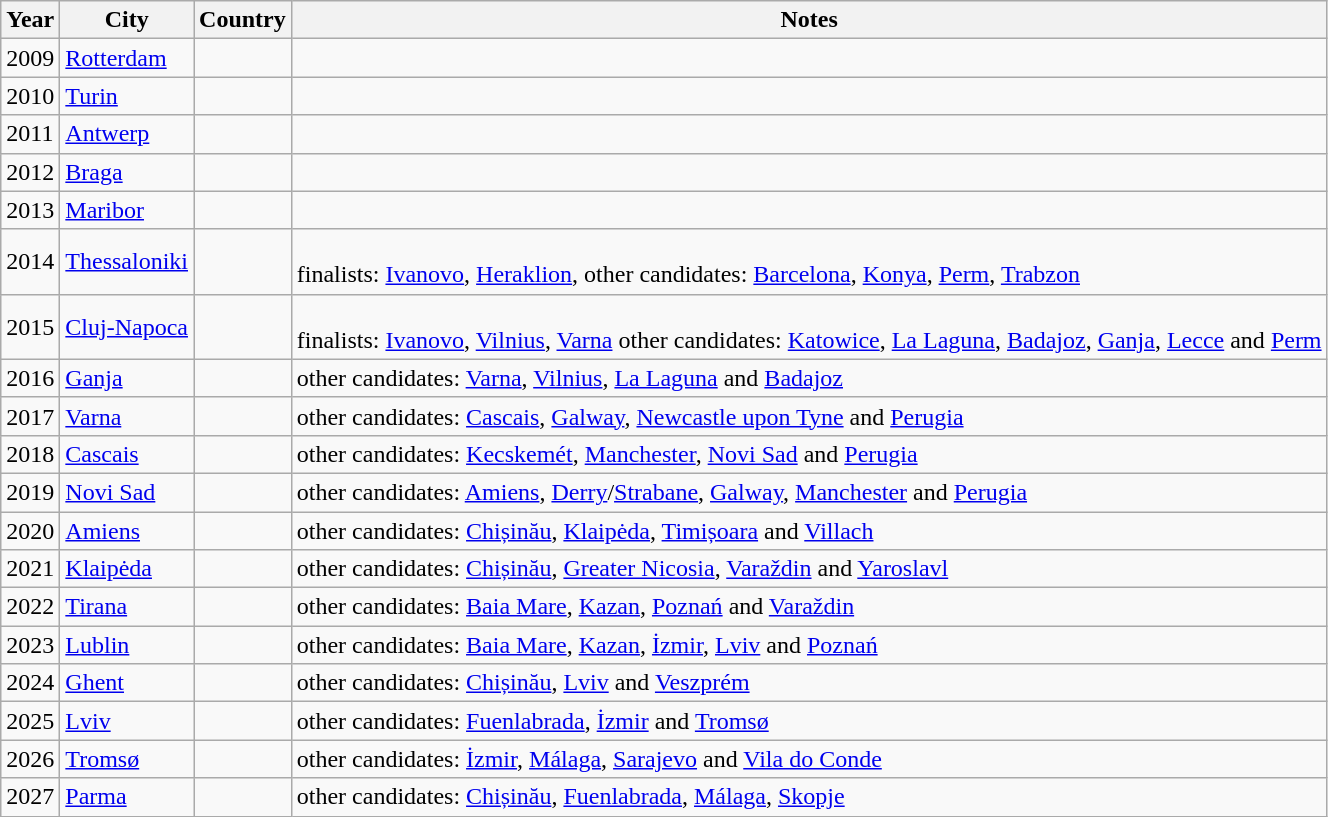<table class="wikitable sortable">
<tr>
<th>Year</th>
<th>City</th>
<th>Country</th>
<th>Notes</th>
</tr>
<tr>
<td>2009</td>
<td><a href='#'>Rotterdam</a></td>
<td></td>
<td></td>
</tr>
<tr>
<td>2010</td>
<td><a href='#'>Turin</a></td>
<td></td>
<td></td>
</tr>
<tr>
<td>2011</td>
<td><a href='#'>Antwerp</a></td>
<td></td>
<td></td>
</tr>
<tr>
<td>2012</td>
<td><a href='#'>Braga</a></td>
<td></td>
<td></td>
</tr>
<tr>
<td>2013</td>
<td><a href='#'>Maribor</a></td>
<td></td>
<td></td>
</tr>
<tr>
<td>2014</td>
<td><a href='#'>Thessaloniki</a></td>
<td></td>
<td><br>finalists:  <a href='#'>Ivanovo</a>,  <a href='#'>Heraklion</a>,
other candidates:  <a href='#'>Barcelona</a>,  <a href='#'>Konya</a>,  <a href='#'>Perm</a>,  <a href='#'>Trabzon</a></td>
</tr>
<tr>
<td>2015</td>
<td><a href='#'>Cluj-Napoca</a></td>
<td></td>
<td><br>finalists:  <a href='#'>Ivanovo</a>,  <a href='#'>Vilnius</a>,  <a href='#'>Varna</a>
other candidates:  <a href='#'>Katowice</a>,  <a href='#'>La Laguna</a>,  <a href='#'>Badajoz</a>,  <a href='#'>Ganja</a>,  <a href='#'>Lecce</a> and  <a href='#'>Perm</a></td>
</tr>
<tr>
<td>2016</td>
<td><a href='#'>Ganja</a></td>
<td></td>
<td>other candidates:   <a href='#'>Varna</a>,  <a href='#'>Vilnius</a>,  <a href='#'>La Laguna</a> and  <a href='#'>Badajoz</a></td>
</tr>
<tr>
<td>2017</td>
<td><a href='#'>Varna</a></td>
<td></td>
<td>other candidates:   <a href='#'>Cascais</a>,  <a href='#'>Galway</a>,  <a href='#'>Newcastle upon Tyne</a> and  <a href='#'>Perugia</a></td>
</tr>
<tr>
<td>2018</td>
<td><a href='#'>Cascais</a></td>
<td></td>
<td>other candidates:   <a href='#'>Kecskemét</a>,  <a href='#'>Manchester</a>,  <a href='#'>Novi Sad</a> and  <a href='#'>Perugia</a></td>
</tr>
<tr>
<td>2019</td>
<td><a href='#'>Novi Sad</a></td>
<td></td>
<td>other candidates:  <a href='#'>Amiens</a>,  <a href='#'>Derry</a>/<a href='#'>Strabane</a>,  <a href='#'>Galway</a>,  <a href='#'>Manchester</a> and  <a href='#'>Perugia</a></td>
</tr>
<tr>
<td>2020</td>
<td><a href='#'>Amiens</a></td>
<td></td>
<td>other candidates:  <a href='#'>Chișinău</a>,  <a href='#'>Klaipėda</a>,  <a href='#'>Timișoara</a> and  <a href='#'>Villach</a></td>
</tr>
<tr>
<td>2021</td>
<td><a href='#'>Klaipėda</a></td>
<td></td>
<td>other candidates:  <a href='#'>Chișinău</a>,  <a href='#'>Greater Nicosia</a>,  <a href='#'>Varaždin</a> and  <a href='#'>Yaroslavl</a></td>
</tr>
<tr>
<td>2022</td>
<td><a href='#'>Tirana</a></td>
<td></td>
<td>other candidates:  <a href='#'>Baia Mare</a>,  <a href='#'>Kazan</a>,  <a href='#'>Poznań</a> and  <a href='#'>Varaždin</a></td>
</tr>
<tr>
<td>2023</td>
<td><a href='#'>Lublin</a></td>
<td></td>
<td>other candidates:  <a href='#'>Baia Mare</a>,  <a href='#'>Kazan</a>,  <a href='#'>İzmir</a>,  <a href='#'>Lviv</a> and  <a href='#'>Poznań</a></td>
</tr>
<tr>
<td>2024</td>
<td><a href='#'>Ghent</a></td>
<td></td>
<td>other candidates:  <a href='#'>Chișinău</a>,  <a href='#'>Lviv</a> and  <a href='#'>Veszprém</a></td>
</tr>
<tr>
<td>2025</td>
<td><a href='#'>Lviv</a></td>
<td></td>
<td>other candidates:  <a href='#'>Fuenlabrada</a>,  <a href='#'>İzmir</a> and  <a href='#'>Tromsø</a></td>
</tr>
<tr>
<td>2026</td>
<td><a href='#'>Tromsø</a></td>
<td></td>
<td>other candidates:  <a href='#'>İzmir</a>,  <a href='#'>Málaga</a>,  <a href='#'>Sarajevo</a> and  <a href='#'>Vila do Conde</a></td>
</tr>
<tr>
<td>2027</td>
<td><a href='#'>Parma</a></td>
<td></td>
<td>other candidates:  <a href='#'>Chișinău</a>,  <a href='#'>Fuenlabrada</a>,  <a href='#'>Málaga</a>,  <a href='#'>Skopje</a></td>
</tr>
</table>
